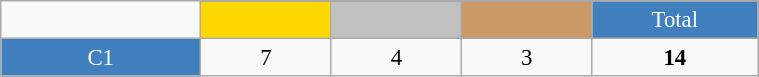<table class="wikitable"  style="font-size:95%; text-align:center; border:gray solid 1px; width:40%;">
<tr>
<td rowspan="2" style="width:3%;"></td>
</tr>
<tr>
<td style="width:2%;" bgcolor=gold></td>
<td style="width:2%;" bgcolor=silver></td>
<td style="width:2%;" bgcolor=cc9966></td>
<td style="width:2%; background-color:#4180be; color:white;">Total</td>
</tr>
<tr>
<td style="background-color:#4180be; color:white;">C1</td>
<td>7</td>
<td>4</td>
<td>3</td>
<td><strong>14</strong></td>
</tr>
</table>
